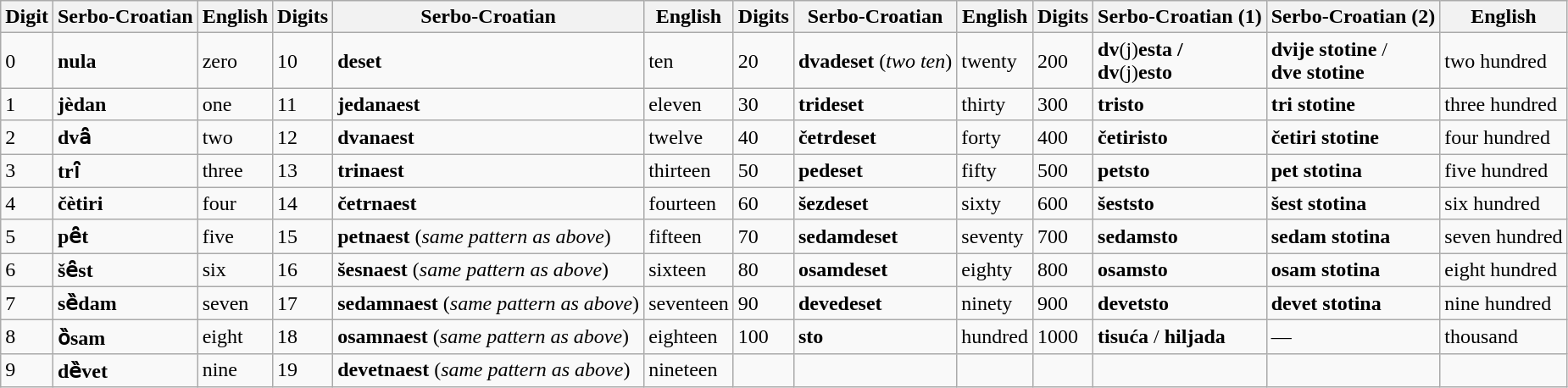<table class="wikitable">
<tr>
<th><strong>Digit</strong></th>
<th><strong>Serbo-Croatian</strong></th>
<th><strong>English</strong></th>
<th><strong>Digits</strong></th>
<th><strong>Serbo-Croatian</strong></th>
<th><strong>English</strong></th>
<th><strong>Digits</strong></th>
<th><strong>Serbo-Croatian</strong></th>
<th><strong>English</strong></th>
<th><strong>Digits</strong></th>
<th><strong>Serbo-Croatian (1)</strong></th>
<th><strong>Serbo-Croatian (2)</strong></th>
<th><strong>English</strong></th>
</tr>
<tr>
<td>0</td>
<td><strong>nula</strong></td>
<td>zero</td>
<td>10</td>
<td><strong>deset</strong></td>
<td>ten</td>
<td>20</td>
<td><strong>dvadeset</strong> (<em>two <times> ten</em>)</td>
<td>twenty</td>
<td>200</td>
<td><strong>dv</strong>(j)<strong>esta /<br> dv</strong>(j)<strong>esto</strong></td>
<td><strong>dvije stotine</strong> /<br> <strong>dve stotine</strong></td>
<td>two hundred</td>
</tr>
<tr>
<td>1</td>
<td><strong>jèdan</strong></td>
<td>one</td>
<td>11</td>
<td><strong>jedanaest</strong></td>
<td>eleven</td>
<td>30</td>
<td><strong>trideset</strong></td>
<td>thirty</td>
<td>300</td>
<td><strong>tristo</strong></td>
<td><strong>tri stotine</strong></td>
<td>three hundred</td>
</tr>
<tr>
<td>2</td>
<td><strong>dvȃ</strong></td>
<td>two</td>
<td>12</td>
<td><strong>dvanaest</strong></td>
<td>twelve</td>
<td>40</td>
<td><strong>četrdeset</strong></td>
<td>forty</td>
<td>400</td>
<td><strong>četiristo</strong></td>
<td><strong>četiri stotine</strong></td>
<td>four hundred</td>
</tr>
<tr>
<td>3</td>
<td><strong>trȋ</strong></td>
<td>three</td>
<td>13</td>
<td><strong>trinaest</strong></td>
<td>thirteen</td>
<td>50</td>
<td><strong>pedeset</strong></td>
<td>fifty</td>
<td>500</td>
<td><strong>petsto</strong></td>
<td><strong>pet stotina</strong></td>
<td>five hundred</td>
</tr>
<tr>
<td>4</td>
<td><strong>čètiri</strong></td>
<td>four</td>
<td>14</td>
<td><strong>četrnaest</strong></td>
<td>fourteen</td>
<td>60</td>
<td><strong>šezdeset</strong></td>
<td>sixty</td>
<td>600</td>
<td><strong>šeststo</strong></td>
<td><strong>šest stotina</strong></td>
<td>six hundred</td>
</tr>
<tr>
<td>5</td>
<td><strong>pȇt</strong></td>
<td>five</td>
<td>15</td>
<td><strong>petnaest</strong> (<em>same pattern as above</em>)</td>
<td>fifteen</td>
<td>70</td>
<td><strong>sedamdeset</strong></td>
<td>seventy</td>
<td>700</td>
<td><strong>sedamsto</strong></td>
<td><strong>sedam stotina</strong></td>
<td>seven hundred</td>
</tr>
<tr>
<td>6</td>
<td><strong>šȇst</strong></td>
<td>six</td>
<td>16</td>
<td><strong>šesnaest</strong> (<em>same pattern as above</em>)</td>
<td>sixteen</td>
<td>80</td>
<td><strong>osamdeset</strong></td>
<td>eighty</td>
<td>800</td>
<td><strong>osamsto</strong></td>
<td><strong>osam stotina</strong></td>
<td>eight hundred</td>
</tr>
<tr>
<td>7</td>
<td><strong>sȅdam</strong></td>
<td>seven</td>
<td>17</td>
<td><strong>sedamnaest</strong> (<em>same pattern as above</em>)</td>
<td>seventeen</td>
<td>90</td>
<td><strong>devedeset</strong></td>
<td>ninety</td>
<td>900</td>
<td><strong>devetsto</strong></td>
<td><strong>devet stotina</strong></td>
<td>nine hundred</td>
</tr>
<tr>
<td>8</td>
<td><strong>ȍsam</strong></td>
<td>eight</td>
<td>18</td>
<td><strong>osamnaest</strong> (<em>same pattern as above</em>)</td>
<td>eighteen</td>
<td>100</td>
<td><strong>sto</strong></td>
<td>hundred</td>
<td>1000</td>
<td><strong>tisuća</strong> / <strong>hiljada</strong></td>
<td>—</td>
<td>thousand</td>
</tr>
<tr>
<td>9</td>
<td><strong>dȅvet</strong></td>
<td>nine</td>
<td>19</td>
<td><strong>devetnaest</strong> (<em>same pattern as above</em>)</td>
<td>nineteen</td>
<td></td>
<td></td>
<td></td>
<td></td>
<td></td>
<td></td>
<td></td>
</tr>
</table>
